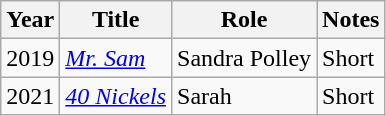<table class="wikitable sortable">
<tr>
<th>Year</th>
<th>Title</th>
<th>Role</th>
<th>Notes</th>
</tr>
<tr>
<td>2019</td>
<td><em><a href='#'>Mr. Sam</a></em></td>
<td>Sandra Polley</td>
<td>Short</td>
</tr>
<tr>
<td>2021</td>
<td><em><a href='#'>40 Nickels</a></em></td>
<td>Sarah</td>
<td>Short</td>
</tr>
</table>
